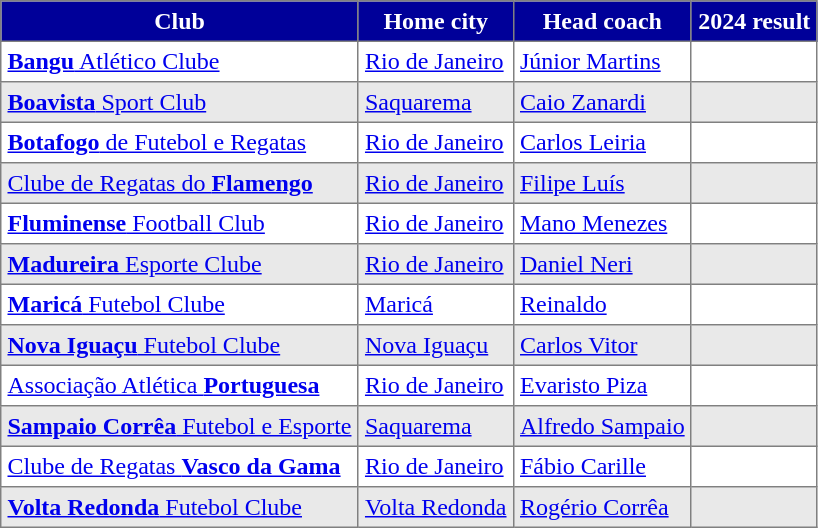<table class="toccolours" border="1" cellpadding="4" cellspacing="0" style="border-collapse: collapse; margin:0;">
<tr>
<th style="background: #009; color: #fff;">Club</th>
<th style="background: #009; color: #fff;">Home city</th>
<th style="background: #009; color: #fff;">Head coach</th>
<th style="background: #009; color: #fff;">2024 result</th>
</tr>
<tr style="background:white; color:black">
<td><a href='#'><strong>Bangu</strong> Atlético Clube</a></td>
<td><a href='#'>Rio de Janeiro</a></td>
<td><a href='#'>Júnior Martins</a></td>
<td></td>
</tr>
<tr style="background:#e9e9e9; color:black">
<td><a href='#'><strong>Boavista</strong> Sport Club</a></td>
<td><a href='#'>Saquarema</a></td>
<td><a href='#'>Caio Zanardi</a></td>
<td></td>
</tr>
<tr style="background:white; color:black">
<td><a href='#'><strong>Botafogo</strong> de Futebol e Regatas</a></td>
<td><a href='#'>Rio de Janeiro</a></td>
<td><a href='#'>Carlos Leiria</a></td>
<td></td>
</tr>
<tr style="background:#e9e9e9; color:black">
<td><a href='#'>Clube de Regatas do <strong>Flamengo</strong></a></td>
<td><a href='#'>Rio de Janeiro</a></td>
<td><a href='#'>Filipe Luís</a></td>
<td></td>
</tr>
<tr style="background:white; color:black">
<td><a href='#'><strong>Fluminense</strong> Football Club</a></td>
<td><a href='#'>Rio de Janeiro</a></td>
<td><a href='#'>Mano Menezes</a></td>
<td></td>
</tr>
<tr style="background:#e9e9e9; color:black">
<td><a href='#'><strong>Madureira</strong> Esporte Clube</a></td>
<td><a href='#'>Rio de Janeiro</a></td>
<td><a href='#'>Daniel Neri</a></td>
<td></td>
</tr>
<tr style="background:white; color:black">
<td><a href='#'><strong>Maricá</strong> Futebol Clube</a></td>
<td><a href='#'>Maricá</a></td>
<td><a href='#'>Reinaldo</a></td>
<td></td>
</tr>
<tr style="background:#e9e9e9; color:black">
<td><a href='#'><strong>Nova Iguaçu</strong> Futebol Clube</a></td>
<td><a href='#'>Nova Iguaçu</a></td>
<td><a href='#'>Carlos Vitor</a></td>
<td></td>
</tr>
<tr style="background:white; color:black">
<td><a href='#'>Associação Atlética <strong>Portuguesa</strong></a></td>
<td><a href='#'>Rio de Janeiro</a></td>
<td><a href='#'>Evaristo Piza</a></td>
<td></td>
</tr>
<tr style="background:#e9e9e9; color:black">
<td><a href='#'><strong>Sampaio Corrêa</strong> Futebol e Esporte</a></td>
<td><a href='#'>Saquarema</a></td>
<td><a href='#'>Alfredo Sampaio</a></td>
<td></td>
</tr>
<tr style="background:white; color:black">
<td><a href='#'>Clube de Regatas <strong>Vasco da Gama</strong></a></td>
<td><a href='#'>Rio de Janeiro</a></td>
<td><a href='#'>Fábio Carille</a></td>
<td></td>
</tr>
<tr style="background:#e9e9e9; color:black">
<td><a href='#'><strong>Volta Redonda</strong> Futebol Clube</a></td>
<td><a href='#'>Volta Redonda</a></td>
<td><a href='#'>Rogério Corrêa</a></td>
<td></td>
</tr>
</table>
